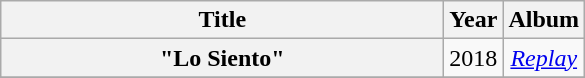<table class="wikitable plainrowheaders" style="text-align:center;" border="1">
<tr>
<th scope="col" rowspan="1" style="width:18em;">Title</th>
<th scope="col" rowspan="1">Year</th>
<th scope="col" rowspan="1">Album</th>
</tr>
<tr>
<th scope="row">"Lo Siento"<br></th>
<td>2018</td>
<td><em><a href='#'>Replay</a></em></td>
</tr>
<tr>
</tr>
</table>
